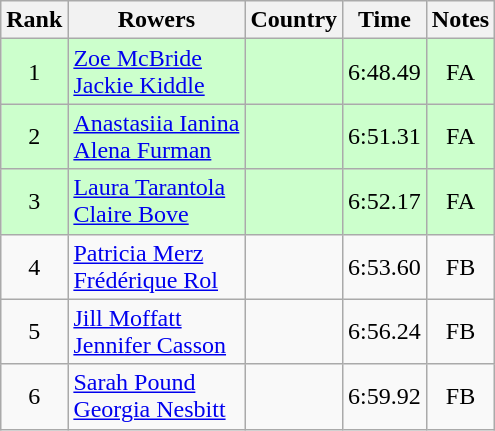<table class="wikitable" style="text-align:center">
<tr>
<th>Rank</th>
<th>Rowers</th>
<th>Country</th>
<th>Time</th>
<th>Notes</th>
</tr>
<tr bgcolor=ccffcc>
<td>1</td>
<td align="left"><a href='#'>Zoe McBride</a><br><a href='#'>Jackie Kiddle</a></td>
<td align="left"></td>
<td>6:48.49</td>
<td>FA</td>
</tr>
<tr bgcolor=ccffcc>
<td>2</td>
<td align="left"><a href='#'>Anastasiia Ianina</a><br><a href='#'>Alena Furman</a></td>
<td align="left"></td>
<td>6:51.31</td>
<td>FA</td>
</tr>
<tr bgcolor=ccffcc>
<td>3</td>
<td align="left"><a href='#'>Laura Tarantola</a><br><a href='#'>Claire Bove</a></td>
<td align="left"></td>
<td>6:52.17</td>
<td>FA</td>
</tr>
<tr>
<td>4</td>
<td align="left"><a href='#'>Patricia Merz</a><br><a href='#'>Frédérique Rol</a></td>
<td align="left"></td>
<td>6:53.60</td>
<td>FB</td>
</tr>
<tr>
<td>5</td>
<td align="left"><a href='#'>Jill Moffatt</a><br><a href='#'>Jennifer Casson</a></td>
<td align="left"></td>
<td>6:56.24</td>
<td>FB</td>
</tr>
<tr>
<td>6</td>
<td align="left"><a href='#'>Sarah Pound</a><br><a href='#'>Georgia Nesbitt</a></td>
<td align="left"></td>
<td>6:59.92</td>
<td>FB</td>
</tr>
</table>
